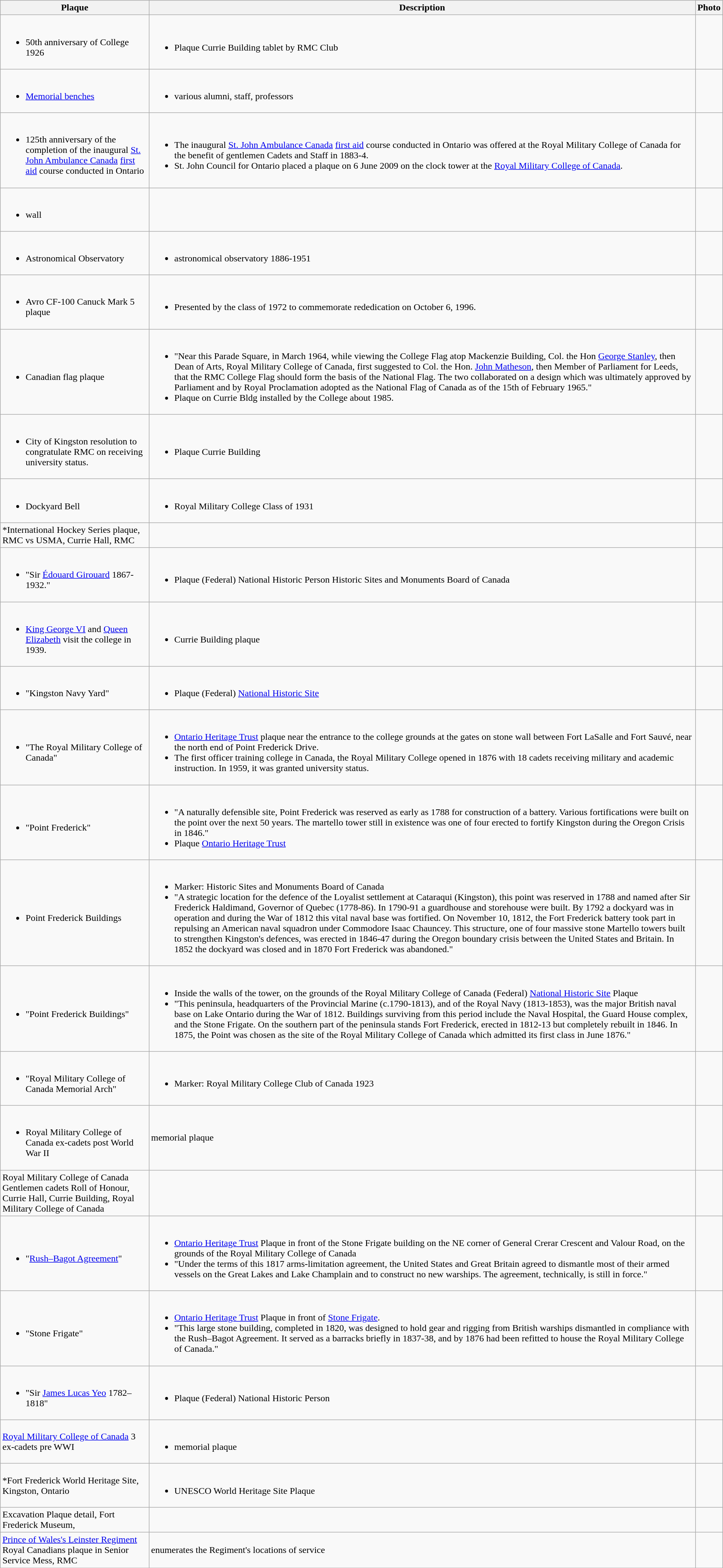<table class="wikitable">
<tr>
<th>Plaque</th>
<th>Description</th>
<th>Photo</th>
</tr>
<tr>
<td><br><ul><li>50th anniversary of College 1926</li></ul></td>
<td><br><ul><li>Plaque Currie Building tablet by RMC Club</li></ul></td>
<td></td>
</tr>
<tr>
<td><br><ul><li><a href='#'>Memorial benches</a></li></ul></td>
<td><br><ul><li>various alumni, staff, professors</li></ul></td>
<td></td>
</tr>
<tr>
<td><br><ul><li>125th anniversary of the completion of the inaugural <a href='#'>St. John Ambulance Canada</a> <a href='#'>first aid</a> course conducted in Ontario</li></ul></td>
<td><br><ul><li>The inaugural <a href='#'>St. John Ambulance Canada</a> <a href='#'>first aid</a> course conducted in Ontario was offered at the Royal Military College of Canada for the benefit of gentlemen Cadets and Staff in 1883-4.</li><li>St. John Council for Ontario placed a plaque on 6 June 2009 on the clock tower at the <a href='#'>Royal Military College of Canada</a>.</li></ul></td>
<td></td>
</tr>
<tr>
<td><br><ul><li>wall</li></ul></td>
<td></td>
<td></td>
</tr>
<tr>
<td><br><ul><li>Astronomical Observatory</li></ul></td>
<td><br><ul><li>astronomical observatory 1886-1951</li></ul></td>
<td></td>
</tr>
<tr>
<td><br><ul><li>Avro CF-100 Canuck Mark 5 plaque</li></ul></td>
<td><br><ul><li>Presented by the class of 1972 to commemorate rededication on October 6, 1996.</li></ul></td>
<td></td>
</tr>
<tr>
<td><br><ul><li>Canadian flag plaque</li></ul></td>
<td><br><ul><li>"Near this Parade Square, in March 1964, while viewing the College Flag atop Mackenzie Building, Col. the Hon <a href='#'>George Stanley</a>, then Dean of Arts, Royal Military College of Canada, first suggested to Col. the Hon. <a href='#'>John Matheson</a>, then Member of Parliament for Leeds, that the RMC College Flag should form the basis of the National Flag. The two collaborated on a design which was ultimately approved by Parliament and by Royal Proclamation adopted as the National Flag of Canada as of the 15th of February 1965."</li><li>Plaque on Currie Bldg installed by the College about 1985.</li></ul></td>
<td></td>
</tr>
<tr>
<td><br><ul><li>City of Kingston resolution to congratulate RMC on receiving university status.</li></ul></td>
<td><br><ul><li>Plaque Currie Building</li></ul></td>
<td></td>
</tr>
<tr>
<td><br><ul><li>Dockyard Bell </li></ul></td>
<td><br><ul><li>Royal Military College Class of 1931</li></ul></td>
<td></td>
</tr>
<tr>
<td>*International Hockey Series plaque, RMC vs USMA, Currie Hall, RMC</td>
<td></td>
<td></td>
</tr>
<tr>
<td><br><ul><li>"Sir <a href='#'>Édouard Girouard</a> 1867-1932."</li></ul></td>
<td><br><ul><li>Plaque (Federal) National Historic Person Historic Sites and Monuments Board of Canada</li></ul></td>
<td></td>
</tr>
<tr>
<td><br><ul><li><a href='#'>King George VI</a> and <a href='#'>Queen Elizabeth</a> visit the college in 1939.</li></ul></td>
<td><br><ul><li>Currie Building plaque</li></ul></td>
<td></td>
</tr>
<tr>
<td><br><ul><li>"Kingston Navy Yard"</li></ul></td>
<td><br><ul><li>Plaque (Federal) <a href='#'>National Historic Site</a></li></ul></td>
<td></td>
</tr>
<tr>
<td><br><ul><li>"The Royal Military College of Canada"</li></ul></td>
<td><br><ul><li><a href='#'>Ontario Heritage Trust</a> plaque near the entrance to the college grounds at the gates on stone wall between Fort LaSalle and Fort Sauvé, near the north end of Point Frederick Drive.</li><li>The first officer training college in Canada, the Royal Military College opened in 1876 with 18 cadets receiving military and academic instruction. In 1959, it was granted university status.</li></ul></td>
<td></td>
</tr>
<tr>
<td><br><ul><li>"Point Frederick"</li></ul></td>
<td><br><ul><li>"A naturally defensible site, Point Frederick was reserved as early as 1788 for construction of a battery. Various fortifications were built on the point over the next 50 years. The martello tower still in existence was one of four erected to fortify Kingston during the Oregon Crisis in 1846."</li><li>Plaque <a href='#'>Ontario Heritage Trust</a></li></ul></td>
<td></td>
</tr>
<tr>
<td><br><ul><li>Point Frederick Buildings </li></ul></td>
<td><br><ul><li>Marker: Historic Sites and Monuments Board of Canada</li><li>"A strategic location for the defence of the Loyalist settlement at Cataraqui (Kingston), this point was reserved in 1788 and named after Sir Frederick Haldimand, Governor of Quebec (1778-86). In 1790-91 a guardhouse and storehouse were built. By 1792 a dockyard was in operation and during the War of 1812 this vital naval base was fortified. On November 10, 1812, the Fort Frederick battery took part in repulsing an American naval squadron under Commodore Isaac Chauncey. This structure, one of four massive stone Martello towers built to strengthen Kingston's defences, was erected in 1846-47 during the Oregon boundary crisis between the United States and Britain. In 1852 the dockyard was closed and in 1870 Fort Frederick was abandoned."</li></ul></td>
<td></td>
</tr>
<tr>
<td><br><ul><li>"Point Frederick Buildings" </li></ul></td>
<td><br><ul><li>Inside the walls of the tower, on the grounds of the Royal Military College of Canada (Federal) <a href='#'>National Historic Site</a> Plaque</li><li>"This peninsula, headquarters of the Provincial Marine (c.1790-1813), and of the Royal Navy (1813-1853), was the major British naval base on Lake Ontario during the War of 1812. Buildings surviving from this period include the Naval Hospital, the Guard House complex, and the Stone Frigate. On the southern part of the peninsula stands Fort Frederick, erected in 1812-13 but completely rebuilt in 1846. In 1875, the Point was chosen as the site of the Royal Military College of Canada which admitted its first class in June 1876."</li></ul></td>
<td></td>
</tr>
<tr>
<td><br><ul><li>"Royal Military College of Canada Memorial Arch" </li></ul></td>
<td><br><ul><li>Marker: Royal Military College Club of Canada 1923</li></ul></td>
<td></td>
</tr>
<tr>
<td><br><ul><li>Royal Military College of Canada ex-cadets post World War II</li></ul></td>
<td>memorial plaque</td>
<td></td>
</tr>
<tr>
<td>Royal Military College of Canada Gentlemen cadets Roll of Honour, Currie Hall, Currie Building, Royal Military College of Canada</td>
<td></td>
<td></td>
</tr>
<tr>
<td><br><ul><li>"<a href='#'>Rush–Bagot Agreement</a>"</li></ul></td>
<td><br><ul><li><a href='#'>Ontario Heritage Trust</a> Plaque in front of the Stone Frigate building on the NE corner of General Crerar Crescent and Valour Road, on the grounds of the Royal Military College of Canada</li><li>"Under the terms of this 1817 arms-limitation agreement, the United States and Great Britain agreed to dismantle most of their armed vessels on the Great Lakes and Lake Champlain and to construct no new warships. The agreement, technically, is still in force."  </li></ul></td>
<td></td>
</tr>
<tr>
<td><br><ul><li>"Stone Frigate"</li></ul></td>
<td><br><ul><li><a href='#'>Ontario Heritage Trust</a> Plaque in front of <a href='#'>Stone Frigate</a>.</li><li>"This large stone building, completed in 1820, was designed to hold gear and rigging from British warships dismantled in compliance with the Rush–Bagot Agreement. It served as a barracks briefly in 1837-38, and by 1876 had been refitted to house the Royal Military College of Canada."</li></ul></td>
<td></td>
</tr>
<tr>
<td><br><ul><li>"Sir  <a href='#'>James Lucas Yeo</a> 1782–1818"</li></ul></td>
<td><br><ul><li>Plaque (Federal) National Historic Person</li></ul></td>
<td></td>
</tr>
<tr>
<td><a href='#'>Royal Military College of Canada</a> 3 ex-cadets pre WWI</td>
<td><br><ul><li>memorial plaque</li></ul></td>
<td></td>
</tr>
<tr>
<td>*Fort Frederick World Heritage Site, Kingston, Ontario</td>
<td><br><ul><li>UNESCO World Heritage Site Plaque</li></ul></td>
<td></td>
</tr>
<tr>
<td>Excavation Plaque detail, Fort Frederick Museum,</td>
<td></td>
<td></td>
</tr>
<tr>
<td><a href='#'>Prince of Wales's Leinster Regiment</a> Royal Canadians plaque in Senior Service Mess, RMC</td>
<td>enumerates the Regiment's locations of service</td>
<td></td>
</tr>
<tr>
</tr>
</table>
